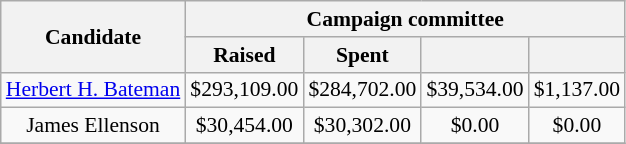<table class="wikitable sortable" style="font-size:90%;text-align:center;">
<tr>
<th rowspan="2">Candidate</th>
<th colspan="7">Campaign committee</th>
</tr>
<tr>
<th>Raised</th>
<th>Spent</th>
<th data-sort-type=currency></th>
<th></th>
</tr>
<tr>
<td><a href='#'>Herbert H. Bateman</a></td>
<td>$293,109.00</td>
<td>$284,702.00</td>
<td>$39,534.00</td>
<td>$1,137.00</td>
</tr>
<tr>
<td>James Ellenson</td>
<td>$30,454.00</td>
<td>$30,302.00</td>
<td>$0.00</td>
<td>$0.00</td>
</tr>
<tr>
</tr>
</table>
